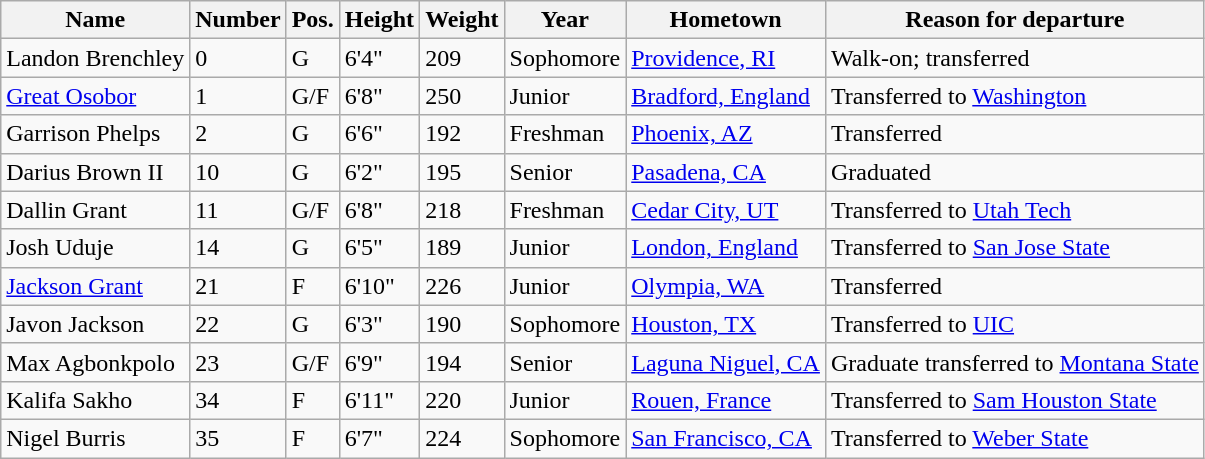<table class="wikitable sortable" border="1">
<tr>
<th>Name</th>
<th>Number</th>
<th>Pos.</th>
<th>Height</th>
<th>Weight</th>
<th>Year</th>
<th>Hometown</th>
<th class="unsortable">Reason for departure</th>
</tr>
<tr>
<td>Landon Brenchley</td>
<td>0</td>
<td>G</td>
<td>6'4"</td>
<td>209</td>
<td> Sophomore</td>
<td><a href='#'>Providence, RI</a></td>
<td>Walk-on; transferred</td>
</tr>
<tr>
<td><a href='#'>Great Osobor</a></td>
<td>1</td>
<td>G/F</td>
<td>6'8"</td>
<td>250</td>
<td>Junior</td>
<td><a href='#'>Bradford, England</a></td>
<td>Transferred to <a href='#'>Washington</a></td>
</tr>
<tr>
<td>Garrison Phelps</td>
<td>2</td>
<td>G</td>
<td>6'6"</td>
<td>192</td>
<td>Freshman</td>
<td><a href='#'>Phoenix, AZ</a></td>
<td>Transferred</td>
</tr>
<tr>
<td>Darius Brown II</td>
<td>10</td>
<td>G</td>
<td>6'2"</td>
<td>195</td>
<td> Senior</td>
<td><a href='#'>Pasadena, CA</a></td>
<td>Graduated</td>
</tr>
<tr>
<td>Dallin Grant</td>
<td>11</td>
<td>G/F</td>
<td>6'8"</td>
<td>218</td>
<td>Freshman</td>
<td><a href='#'>Cedar City, UT</a></td>
<td>Transferred to <a href='#'>Utah Tech</a></td>
</tr>
<tr>
<td>Josh Uduje</td>
<td>14</td>
<td>G</td>
<td>6'5"</td>
<td>189</td>
<td>Junior</td>
<td><a href='#'>London, England</a></td>
<td>Transferred to <a href='#'>San Jose State</a></td>
</tr>
<tr>
<td><a href='#'>Jackson Grant</a></td>
<td>21</td>
<td>F</td>
<td>6'10"</td>
<td>226</td>
<td>Junior</td>
<td><a href='#'>Olympia, WA</a></td>
<td>Transferred</td>
</tr>
<tr>
<td>Javon Jackson</td>
<td>22</td>
<td>G</td>
<td>6'3"</td>
<td>190</td>
<td>Sophomore</td>
<td><a href='#'>Houston, TX</a></td>
<td>Transferred to <a href='#'>UIC</a></td>
</tr>
<tr>
<td>Max Agbonkpolo</td>
<td>23</td>
<td>G/F</td>
<td>6'9"</td>
<td>194</td>
<td>Senior</td>
<td><a href='#'>Laguna Niguel, CA</a></td>
<td>Graduate transferred to <a href='#'>Montana State</a></td>
</tr>
<tr>
<td>Kalifa Sakho</td>
<td>34</td>
<td>F</td>
<td>6'11"</td>
<td>220</td>
<td>Junior</td>
<td><a href='#'>Rouen, France</a></td>
<td>Transferred to <a href='#'>Sam Houston State</a></td>
</tr>
<tr>
<td>Nigel Burris</td>
<td>35</td>
<td>F</td>
<td>6'7"</td>
<td>224</td>
<td>Sophomore</td>
<td><a href='#'>San Francisco, CA</a></td>
<td>Transferred to <a href='#'>Weber State</a></td>
</tr>
</table>
